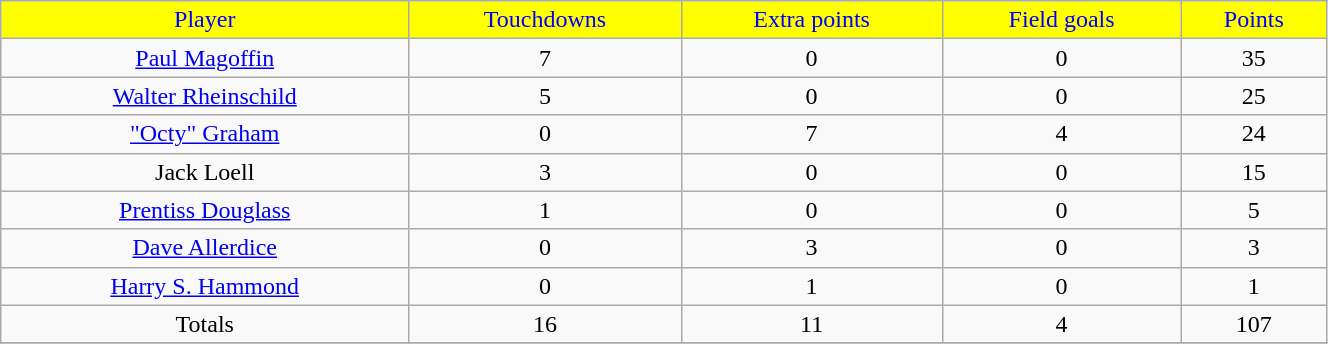<table class="wikitable" width="70%">
<tr align="center"  style="background:yellow;color:blue;">
<td>Player</td>
<td>Touchdowns</td>
<td>Extra points</td>
<td>Field goals</td>
<td>Points</td>
</tr>
<tr align="center" bgcolor="">
<td><a href='#'>Paul Magoffin</a></td>
<td>7</td>
<td>0</td>
<td>0</td>
<td>35</td>
</tr>
<tr align="center" bgcolor="">
<td><a href='#'>Walter Rheinschild</a></td>
<td>5</td>
<td>0</td>
<td>0</td>
<td>25</td>
</tr>
<tr align="center" bgcolor="">
<td><a href='#'>"Octy" Graham</a></td>
<td>0</td>
<td>7</td>
<td>4</td>
<td>24</td>
</tr>
<tr align="center" bgcolor="">
<td>Jack Loell</td>
<td>3</td>
<td>0</td>
<td>0</td>
<td>15</td>
</tr>
<tr align="center" bgcolor="">
<td><a href='#'>Prentiss Douglass</a></td>
<td>1</td>
<td>0</td>
<td>0</td>
<td>5</td>
</tr>
<tr align="center" bgcolor="">
<td><a href='#'>Dave Allerdice</a></td>
<td>0</td>
<td>3</td>
<td>0</td>
<td>3</td>
</tr>
<tr align="center" bgcolor="">
<td><a href='#'>Harry S. Hammond</a></td>
<td>0</td>
<td>1</td>
<td>0</td>
<td>1</td>
</tr>
<tr align="center" bgcolor="">
<td>Totals</td>
<td>16</td>
<td>11</td>
<td>4</td>
<td>107</td>
</tr>
<tr align="center" bgcolor="">
</tr>
</table>
